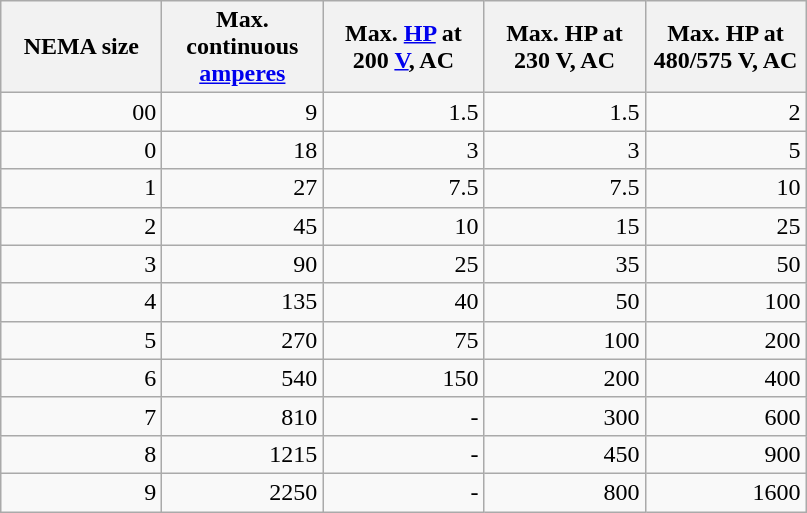<table class="wikitable" style="text-align:right">
<tr>
<th scope="col" width="100">NEMA size</th>
<th scope="col" width="100">Max. continuous <a href='#'>amperes</a></th>
<th scope="col" width="100">Max. <a href='#'>HP</a> at 200 <a href='#'>V</a>, AC</th>
<th scope="col" width="100">Max. HP at 230 V, AC</th>
<th scope="col" width="100">Max. HP at 480/575 V, AC</th>
</tr>
<tr>
<td>00</td>
<td>9</td>
<td>1.5</td>
<td>1.5</td>
<td>2</td>
</tr>
<tr>
<td>0</td>
<td>18</td>
<td>3</td>
<td>3</td>
<td>5</td>
</tr>
<tr>
<td>1</td>
<td>27</td>
<td>7.5</td>
<td>7.5</td>
<td>10</td>
</tr>
<tr>
<td>2</td>
<td>45</td>
<td>10</td>
<td>15</td>
<td>25</td>
</tr>
<tr>
<td>3</td>
<td>90</td>
<td>25</td>
<td>35</td>
<td>50</td>
</tr>
<tr>
<td>4</td>
<td>135</td>
<td>40</td>
<td>50</td>
<td>100</td>
</tr>
<tr>
<td>5</td>
<td>270</td>
<td>75</td>
<td>100</td>
<td>200</td>
</tr>
<tr>
<td>6</td>
<td>540</td>
<td>150</td>
<td>200</td>
<td>400</td>
</tr>
<tr>
<td>7</td>
<td>810</td>
<td>-</td>
<td>300</td>
<td>600</td>
</tr>
<tr>
<td>8</td>
<td>1215</td>
<td>-</td>
<td>450</td>
<td>900</td>
</tr>
<tr>
<td>9</td>
<td>2250</td>
<td>-</td>
<td>800</td>
<td>1600</td>
</tr>
</table>
